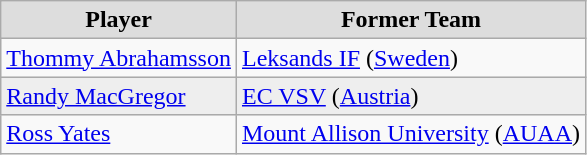<table class="wikitable">
<tr style="text-align:center; background:#ddd;">
<td><strong>Player</strong></td>
<td><strong>Former Team</strong></td>
</tr>
<tr>
<td><a href='#'>Thommy Abrahamsson</a></td>
<td><a href='#'>Leksands IF</a> (<a href='#'>Sweden</a>)</td>
</tr>
<tr style="background:#eee;">
<td><a href='#'>Randy MacGregor</a></td>
<td><a href='#'>EC VSV</a> (<a href='#'>Austria</a>)</td>
</tr>
<tr>
<td><a href='#'>Ross Yates</a></td>
<td><a href='#'>Mount Allison University</a> (<a href='#'>AUAA</a>)</td>
</tr>
</table>
